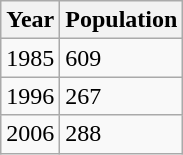<table class="wikitable">
<tr>
<th>Year</th>
<th>Population</th>
</tr>
<tr>
<td>1985</td>
<td>609</td>
</tr>
<tr>
<td>1996</td>
<td>267</td>
</tr>
<tr>
<td>2006</td>
<td>288</td>
</tr>
</table>
